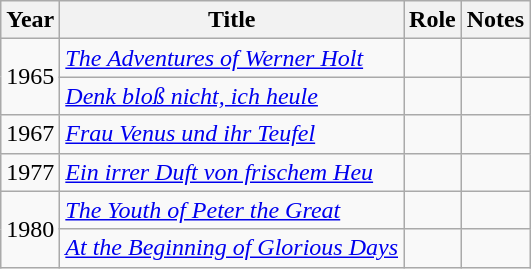<table class="wikitable sortable">
<tr>
<th>Year</th>
<th>Title</th>
<th>Role</th>
<th class="unsortable">Notes</th>
</tr>
<tr>
<td rowspan=2>1965</td>
<td><em><a href='#'>The Adventures of Werner Holt</a></em></td>
<td></td>
<td></td>
</tr>
<tr>
<td><em><a href='#'>Denk bloß nicht, ich heule</a></em></td>
<td></td>
<td></td>
</tr>
<tr>
<td>1967</td>
<td><em><a href='#'>Frau Venus und ihr Teufel</a></em></td>
<td></td>
<td></td>
</tr>
<tr>
<td>1977</td>
<td><em><a href='#'>Ein irrer Duft von frischem Heu</a></em></td>
<td></td>
<td></td>
</tr>
<tr>
<td rowspan=2>1980</td>
<td><em><a href='#'>The Youth of Peter the Great</a></em></td>
<td></td>
<td></td>
</tr>
<tr>
<td><em><a href='#'>At the Beginning of Glorious Days</a></em></td>
<td></td>
<td></td>
</tr>
</table>
